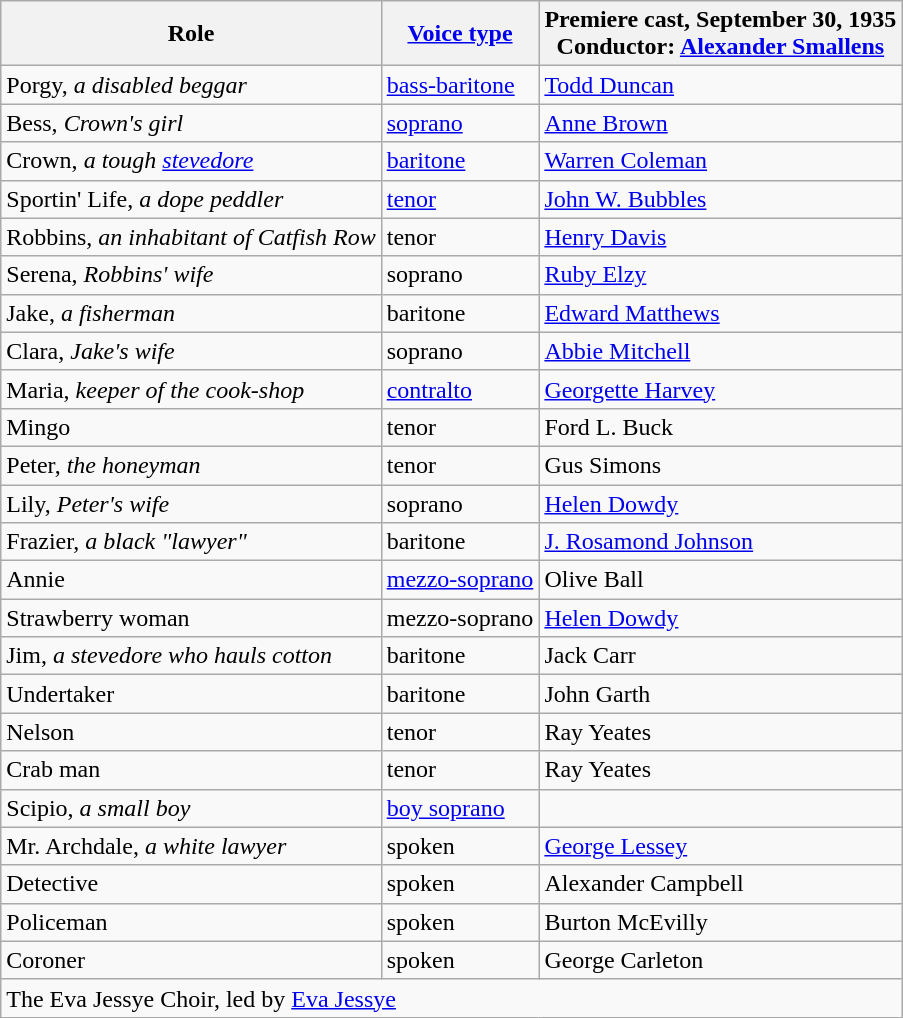<table class="wikitable">
<tr>
<th>Role</th>
<th><a href='#'>Voice type</a></th>
<th>Premiere cast, September 30, 1935<br>Conductor: <a href='#'>Alexander Smallens</a></th>
</tr>
<tr>
<td>Porgy, <em>a disabled beggar</em></td>
<td><a href='#'>bass-baritone</a></td>
<td><a href='#'>Todd Duncan</a></td>
</tr>
<tr>
<td>Bess, <em>Crown's girl</em></td>
<td><a href='#'>soprano</a></td>
<td><a href='#'>Anne Brown</a></td>
</tr>
<tr>
<td>Crown, <em>a tough <a href='#'>stevedore</a></em></td>
<td><a href='#'>baritone</a></td>
<td><a href='#'>Warren Coleman</a></td>
</tr>
<tr>
<td>Sportin' Life, <em>a dope peddler</em></td>
<td><a href='#'>tenor</a></td>
<td><a href='#'>John W. Bubbles</a></td>
</tr>
<tr>
<td>Robbins, <em>an inhabitant of Catfish Row</em></td>
<td>tenor</td>
<td><a href='#'>Henry Davis</a></td>
</tr>
<tr>
<td>Serena, <em>Robbins' wife</em></td>
<td>soprano</td>
<td><a href='#'>Ruby Elzy</a></td>
</tr>
<tr>
<td>Jake, <em>a fisherman</em></td>
<td>baritone</td>
<td><a href='#'>Edward Matthews</a></td>
</tr>
<tr>
<td>Clara, <em>Jake's wife</em></td>
<td>soprano</td>
<td><a href='#'>Abbie Mitchell</a></td>
</tr>
<tr>
<td>Maria, <em>keeper of the cook-shop</em></td>
<td><a href='#'>contralto</a></td>
<td><a href='#'>Georgette Harvey</a></td>
</tr>
<tr>
<td>Mingo</td>
<td>tenor</td>
<td>Ford L. Buck</td>
</tr>
<tr>
<td>Peter, <em>the honeyman</em></td>
<td>tenor</td>
<td>Gus Simons</td>
</tr>
<tr>
<td>Lily, <em>Peter's wife</em></td>
<td>soprano</td>
<td><a href='#'>Helen Dowdy</a></td>
</tr>
<tr>
<td>Frazier, <em>a black "lawyer"</em></td>
<td>baritone</td>
<td><a href='#'>J. Rosamond Johnson</a></td>
</tr>
<tr>
<td>Annie</td>
<td><a href='#'>mezzo-soprano</a></td>
<td>Olive Ball</td>
</tr>
<tr>
<td>Strawberry woman</td>
<td>mezzo-soprano</td>
<td><a href='#'>Helen Dowdy</a></td>
</tr>
<tr>
<td>Jim, <em>a stevedore who hauls cotton</em></td>
<td>baritone</td>
<td>Jack Carr</td>
</tr>
<tr>
<td>Undertaker</td>
<td>baritone</td>
<td>John Garth</td>
</tr>
<tr>
<td>Nelson</td>
<td>tenor</td>
<td>Ray Yeates</td>
</tr>
<tr>
<td>Crab man</td>
<td>tenor</td>
<td>Ray Yeates</td>
</tr>
<tr>
<td>Scipio, <em>a small boy</em></td>
<td><a href='#'>boy soprano</a></td>
<td></td>
</tr>
<tr>
<td>Mr. Archdale, <em>a white lawyer</em></td>
<td>spoken</td>
<td><a href='#'>George Lessey</a></td>
</tr>
<tr>
<td>Detective</td>
<td>spoken</td>
<td>Alexander Campbell</td>
</tr>
<tr>
<td>Policeman</td>
<td>spoken</td>
<td>Burton McEvilly</td>
</tr>
<tr>
<td>Coroner</td>
<td>spoken</td>
<td>George Carleton</td>
</tr>
<tr>
<td colspan="3">The Eva Jessye Choir, led by <a href='#'>Eva Jessye</a></td>
</tr>
</table>
